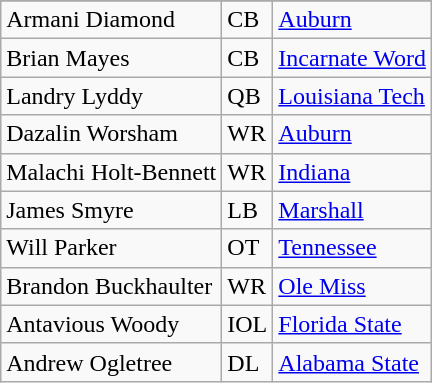<table class="wikitable">
<tr>
</tr>
<tr>
<td>Armani Diamond</td>
<td>CB</td>
<td><a href='#'>Auburn</a></td>
</tr>
<tr>
<td>Brian Mayes</td>
<td>CB</td>
<td><a href='#'>Incarnate Word</a></td>
</tr>
<tr>
<td>Landry Lyddy</td>
<td>QB</td>
<td><a href='#'>Louisiana Tech</a></td>
</tr>
<tr>
<td>Dazalin Worsham</td>
<td>WR</td>
<td><a href='#'>Auburn</a></td>
</tr>
<tr>
<td>Malachi Holt-Bennett</td>
<td>WR</td>
<td><a href='#'>Indiana</a></td>
</tr>
<tr>
<td>James Smyre</td>
<td>LB</td>
<td><a href='#'>Marshall</a></td>
</tr>
<tr>
<td>Will Parker</td>
<td>OT</td>
<td><a href='#'>Tennessee</a></td>
</tr>
<tr>
<td>Brandon Buckhaulter</td>
<td>WR</td>
<td><a href='#'>Ole Miss</a></td>
</tr>
<tr>
<td>Antavious Woody</td>
<td>IOL</td>
<td><a href='#'>Florida State</a></td>
</tr>
<tr>
<td>Andrew Ogletree</td>
<td>DL</td>
<td><a href='#'>Alabama State</a></td>
</tr>
</table>
